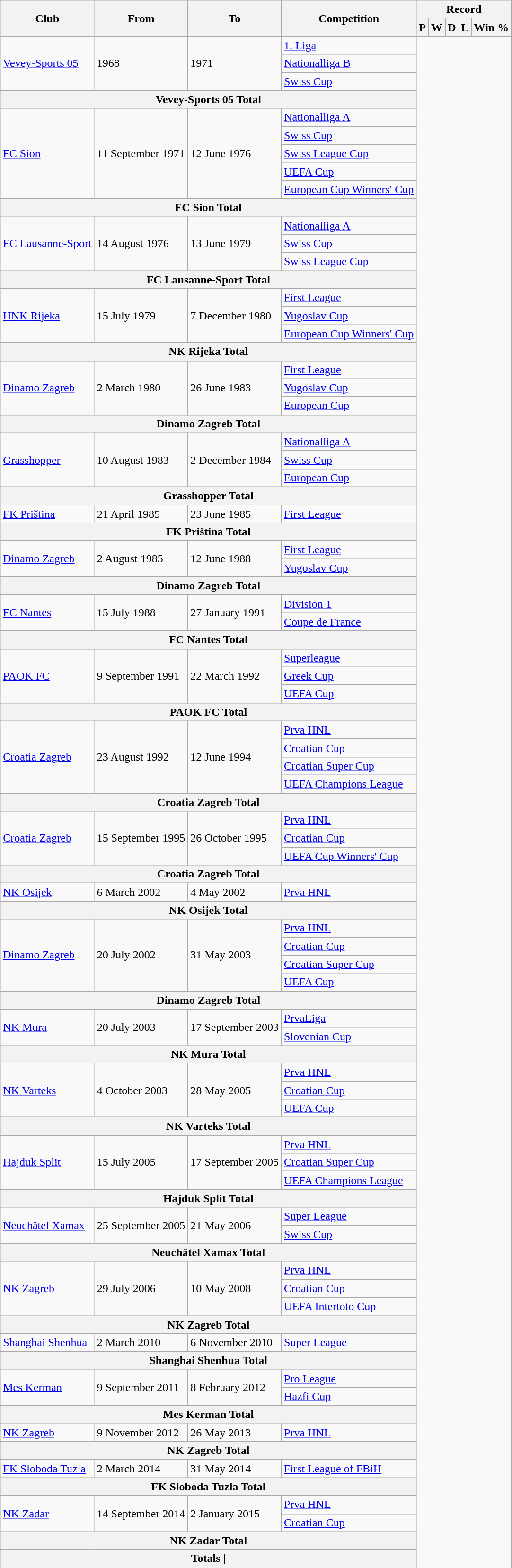<table class="wikitable collapsible collapsed">
<tr>
<th rowspan=2>Club</th>
<th rowspan=2>From</th>
<th rowspan=2>To</th>
<th rowspan=2>Competition</th>
<th colspan=5>Record</th>
</tr>
<tr>
<th>P</th>
<th>W</th>
<th>D</th>
<th>L</th>
<th>Win %</th>
</tr>
<tr>
<td rowspan=3 align=left><a href='#'>Vevey-Sports 05</a></td>
<td rowspan=3 align=left>1968</td>
<td rowspan=3 align=left>1971</td>
<td align=left><a href='#'>1. Liga</a><br></td>
</tr>
<tr>
<td align=left><a href='#'>Nationalliga B</a><br></td>
</tr>
<tr>
<td align=left><a href='#'>Swiss Cup</a><br></td>
</tr>
<tr>
<th colspan="4">Vevey-Sports 05 Total<br></th>
</tr>
<tr>
<td rowspan=5 align=left><a href='#'>FC Sion</a></td>
<td rowspan=5 align=left>11 September 1971</td>
<td rowspan=5 align=left>12 June 1976</td>
<td align=left><a href='#'>Nationalliga A</a><br></td>
</tr>
<tr>
<td align=left><a href='#'>Swiss Cup</a><br></td>
</tr>
<tr>
<td align=left><a href='#'>Swiss League Cup</a><br></td>
</tr>
<tr>
<td align=left><a href='#'>UEFA Cup</a><br></td>
</tr>
<tr>
<td align=left><a href='#'>European Cup Winners' Cup</a><br></td>
</tr>
<tr>
<th colspan="4">FC Sion Total<br></th>
</tr>
<tr>
<td rowspan=3 align=left><a href='#'>FC Lausanne-Sport</a></td>
<td rowspan=3 align=left>14 August 1976</td>
<td rowspan=3 align=left>13 June 1979</td>
<td align=left><a href='#'>Nationalliga A</a><br></td>
</tr>
<tr>
<td align=left><a href='#'>Swiss Cup</a><br></td>
</tr>
<tr>
<td align=left><a href='#'>Swiss League Cup</a><br></td>
</tr>
<tr>
<th colspan="4">FC Lausanne-Sport Total<br></th>
</tr>
<tr>
<td rowspan=3 align=left><a href='#'>HNK Rijeka</a></td>
<td rowspan=3 align=left>15 July 1979</td>
<td rowspan=3 align=left>7 December 1980</td>
<td align=left><a href='#'>First League</a><br></td>
</tr>
<tr>
<td align=left><a href='#'>Yugoslav Cup</a><br></td>
</tr>
<tr>
<td align=left><a href='#'>European Cup Winners' Cup</a><br></td>
</tr>
<tr>
<th colspan="4">NK Rijeka Total<br></th>
</tr>
<tr>
<td rowspan=3 align=left><a href='#'>Dinamo Zagreb</a></td>
<td rowspan=3 align=left>2 March 1980</td>
<td rowspan=3 align=left>26 June 1983</td>
<td align=left><a href='#'>First League</a><br></td>
</tr>
<tr>
<td align=left><a href='#'>Yugoslav Cup</a><br></td>
</tr>
<tr>
<td align=left><a href='#'>European Cup</a><br></td>
</tr>
<tr>
<th colspan="4">Dinamo Zagreb Total<br></th>
</tr>
<tr>
<td rowspan=3 align=left><a href='#'>Grasshopper</a></td>
<td rowspan=3 align=left>10 August 1983</td>
<td rowspan=3 align=left>2 December 1984</td>
<td align=left><a href='#'>Nationalliga A</a><br></td>
</tr>
<tr>
<td align=left><a href='#'>Swiss Cup</a><br></td>
</tr>
<tr>
<td align=left><a href='#'>European Cup</a><br></td>
</tr>
<tr>
<th colspan="4">Grasshopper Total<br></th>
</tr>
<tr>
<td rowspan=1 align=left><a href='#'>FK Priština</a></td>
<td rowspan=1 align=left>21 April 1985</td>
<td rowspan=1 align=left>23 June 1985</td>
<td align=left><a href='#'>First League</a><br></td>
</tr>
<tr>
<th colspan="4">FK Priština Total<br></th>
</tr>
<tr>
<td rowspan=2 align=left><a href='#'>Dinamo Zagreb</a></td>
<td rowspan=2 align=left>2 August 1985</td>
<td rowspan=2 align=left>12 June 1988</td>
<td align=left><a href='#'>First League</a><br></td>
</tr>
<tr>
<td align=left><a href='#'>Yugoslav Cup</a><br></td>
</tr>
<tr>
<th colspan="4">Dinamo Zagreb Total<br></th>
</tr>
<tr>
<td rowspan=2 align=left><a href='#'>FC Nantes</a></td>
<td rowspan=2 align=left>15 July 1988</td>
<td rowspan=2 align=left>27 January 1991</td>
<td align=left><a href='#'>Division 1</a><br></td>
</tr>
<tr>
<td align=left><a href='#'>Coupe de France</a><br></td>
</tr>
<tr>
<th colspan="4">FC Nantes Total<br></th>
</tr>
<tr>
<td rowspan=3 align=left><a href='#'>PAOK FC</a></td>
<td rowspan=3 align=left>9 September 1991</td>
<td rowspan=3 align=left>22 March 1992</td>
<td align=left><a href='#'>Superleague</a><br></td>
</tr>
<tr>
<td align=left><a href='#'>Greek Cup</a><br></td>
</tr>
<tr>
<td align=left><a href='#'>UEFA Cup</a><br></td>
</tr>
<tr>
<th colspan="4">PAOK FC Total<br></th>
</tr>
<tr>
<td rowspan=4 align=left><a href='#'>Croatia Zagreb</a></td>
<td rowspan=4 align=left>23 August 1992</td>
<td rowspan=4 align=left>12 June 1994</td>
<td align=left><a href='#'>Prva HNL</a><br></td>
</tr>
<tr>
<td align=left><a href='#'>Croatian Cup</a><br></td>
</tr>
<tr>
<td align=left><a href='#'>Croatian Super Cup</a><br></td>
</tr>
<tr>
<td align=left><a href='#'>UEFA Champions League</a><br></td>
</tr>
<tr>
<th colspan="4">Croatia Zagreb Total<br></th>
</tr>
<tr>
<td rowspan=3 align=left><a href='#'>Croatia Zagreb</a></td>
<td rowspan=3 align=left>15 September 1995</td>
<td rowspan=3 align=left>26 October 1995</td>
<td align=left><a href='#'>Prva HNL</a><br></td>
</tr>
<tr>
<td align=left><a href='#'>Croatian Cup</a><br></td>
</tr>
<tr>
<td align=left><a href='#'>UEFA Cup Winners' Cup</a><br></td>
</tr>
<tr>
<th colspan="4">Croatia Zagreb Total<br></th>
</tr>
<tr>
<td rowspan=1 align=left><a href='#'>NK Osijek</a></td>
<td rowspan=1 align=left>6 March 2002</td>
<td rowspan=1 align=left>4 May 2002</td>
<td align=left><a href='#'>Prva HNL</a><br></td>
</tr>
<tr>
<th colspan="4">NK Osijek Total<br></th>
</tr>
<tr>
<td rowspan=4 align=left><a href='#'>Dinamo Zagreb</a></td>
<td rowspan=4 align=left>20 July 2002</td>
<td rowspan=4 align=left>31 May 2003</td>
<td align=left><a href='#'>Prva HNL</a><br></td>
</tr>
<tr>
<td align=left><a href='#'>Croatian Cup</a><br></td>
</tr>
<tr>
<td align=left><a href='#'>Croatian Super Cup</a><br></td>
</tr>
<tr>
<td align=left><a href='#'>UEFA Cup</a><br></td>
</tr>
<tr>
<th colspan="4">Dinamo Zagreb Total<br></th>
</tr>
<tr>
<td rowspan=2 align=left><a href='#'>NK Mura</a></td>
<td rowspan=2 align=left>20 July 2003</td>
<td rowspan=2 align=left>17 September 2003</td>
<td align=left><a href='#'>PrvaLiga</a><br></td>
</tr>
<tr>
<td align=left><a href='#'>Slovenian Cup</a><br></td>
</tr>
<tr>
<th colspan="4">NK Mura Total<br></th>
</tr>
<tr>
<td rowspan=3 align=left><a href='#'>NK Varteks</a></td>
<td rowspan=3 align=left>4 October 2003</td>
<td rowspan=3 align=left>28 May 2005</td>
<td align=left><a href='#'>Prva HNL</a><br></td>
</tr>
<tr>
<td align=left><a href='#'>Croatian Cup</a><br></td>
</tr>
<tr>
<td align=left><a href='#'>UEFA Cup</a><br></td>
</tr>
<tr>
<th colspan="4">NK Varteks Total<br></th>
</tr>
<tr>
<td rowspan=3 align=left><a href='#'>Hajduk Split</a></td>
<td rowspan=3 align=left>15 July 2005</td>
<td rowspan=3 align=left>17 September 2005</td>
<td align=left><a href='#'>Prva HNL</a><br></td>
</tr>
<tr>
<td align=left><a href='#'>Croatian Super Cup</a><br></td>
</tr>
<tr>
<td align=left><a href='#'>UEFA Champions League</a><br></td>
</tr>
<tr>
<th colspan="4">Hajduk Split Total<br></th>
</tr>
<tr>
<td rowspan=2 align=left><a href='#'>Neuchâtel Xamax</a></td>
<td rowspan=2 align=left>25 September 2005</td>
<td rowspan=2 align=left>21 May 2006</td>
<td align=left><a href='#'>Super League</a><br></td>
</tr>
<tr>
<td align=left><a href='#'>Swiss Cup</a><br></td>
</tr>
<tr>
<th colspan="4">Neuchâtel Xamax Total<br></th>
</tr>
<tr>
<td rowspan=3 align=left><a href='#'>NK Zagreb</a></td>
<td rowspan=3 align=left>29 July 2006</td>
<td rowspan=3 align=left>10 May 2008</td>
<td align=left><a href='#'>Prva HNL</a><br></td>
</tr>
<tr>
<td align=left><a href='#'>Croatian Cup</a><br></td>
</tr>
<tr>
<td align=left><a href='#'>UEFA Intertoto Cup</a><br></td>
</tr>
<tr>
<th colspan="4">NK Zagreb Total<br></th>
</tr>
<tr>
<td rowspan=1 align=left><a href='#'>Shanghai Shenhua</a></td>
<td rowspan=1 align=left>2 March 2010</td>
<td rowspan=1 align=left>6 November 2010</td>
<td align=left><a href='#'>Super League</a><br></td>
</tr>
<tr>
<th colspan="4">Shanghai Shenhua Total<br></th>
</tr>
<tr>
<td rowspan=2 align=left><a href='#'>Mes Kerman</a></td>
<td rowspan=2 align=left>9 September 2011</td>
<td rowspan=2 align=left>8 February 2012</td>
<td align=left><a href='#'>Pro League</a><br></td>
</tr>
<tr>
<td align=left><a href='#'>Hazfi Cup</a><br></td>
</tr>
<tr>
<th colspan="4">Mes Kerman Total<br></th>
</tr>
<tr>
<td rowspan=1 align=left><a href='#'>NK Zagreb</a></td>
<td rowspan=1 align=left>9 November 2012</td>
<td rowspan=1 align=left>26 May 2013</td>
<td align=left><a href='#'>Prva HNL</a><br></td>
</tr>
<tr>
<th colspan="4">NK Zagreb Total<br></th>
</tr>
<tr>
<td rowspan=1 align=left><a href='#'>FK Sloboda Tuzla</a></td>
<td rowspan=1 align=left>2 March 2014</td>
<td rowspan=1 align=left>31 May 2014</td>
<td align=left><a href='#'>First League of FBiH</a><br></td>
</tr>
<tr>
<th colspan="4">FK Sloboda Tuzla Total<br></th>
</tr>
<tr>
<td rowspan=2 align=left><a href='#'>NK Zadar</a></td>
<td rowspan=2 align=left>14 September 2014</td>
<td rowspan=2 align=left>2 January 2015</td>
<td align=left><a href='#'>Prva HNL</a><br></td>
</tr>
<tr>
<td align=left><a href='#'>Croatian Cup</a><br></td>
</tr>
<tr>
<th colspan="4">NK Zadar Total<br></th>
</tr>
<tr>
<th colspan="4">Totals |</th>
</tr>
</table>
